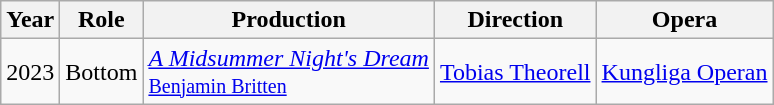<table class=wikitable>
<tr>
<th>Year</th>
<th>Role</th>
<th>Production</th>
<th>Direction</th>
<th>Opera</th>
</tr>
<tr>
<td>2023</td>
<td>Bottom</td>
<td><em><a href='#'>A Midsummer Night's Dream</a></em> <small> <br> <a href='#'>Benjamin Britten</a></small></td>
<td><a href='#'>Tobias Theorell</a></td>
<td><a href='#'>Kungliga Operan</a></td>
</tr>
</table>
